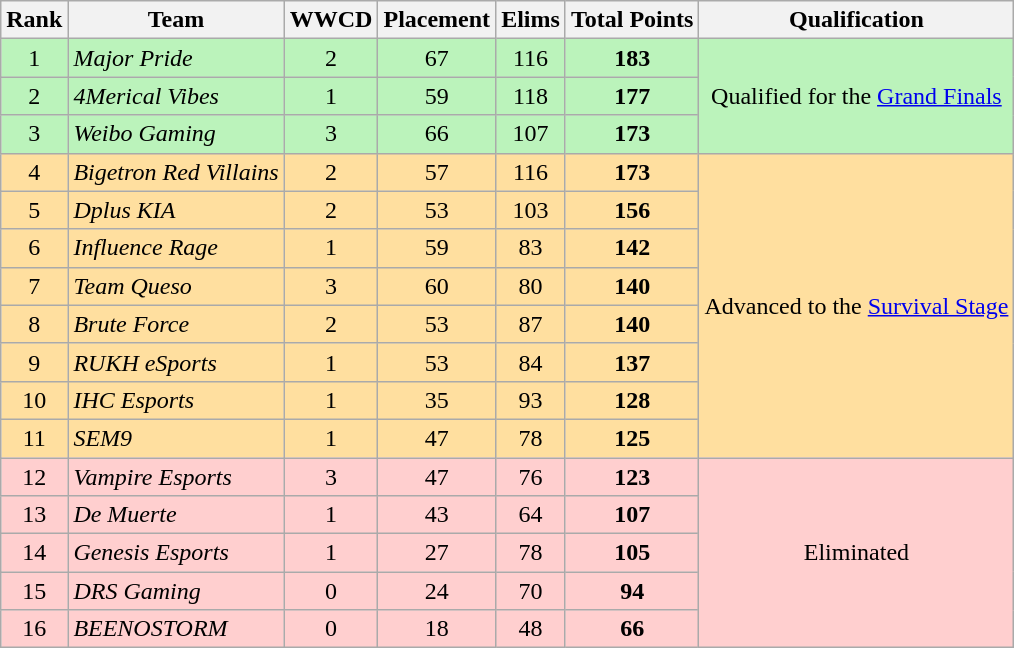<table class="wikitable" style="text-align:center">
<tr>
<th>Rank</th>
<th>Team</th>
<th>WWCD</th>
<th>Placement</th>
<th>Elims</th>
<th>Total Points</th>
<th>Qualification</th>
</tr>
<tr style="background:#BBF3BB">
<td>1</td>
<td style="text-align:left"><em>Major Pride</em></td>
<td>2</td>
<td>67</td>
<td>116</td>
<td><strong>183</strong></td>
<td rowspan="3">Qualified for the <a href='#'>Grand Finals</a></td>
</tr>
<tr style="background:#BBF3BB">
<td>2</td>
<td style="text-align:left"><em>4Merical Vibes</em></td>
<td>1</td>
<td>59</td>
<td>118</td>
<td><strong>177</strong></td>
</tr>
<tr style="background:#BBF3BB">
<td>3</td>
<td style="text-align:left"><em>Weibo Gaming</em></td>
<td>3</td>
<td>66</td>
<td>107</td>
<td><strong>173</strong></td>
</tr>
<tr style="background:#FFDF9F">
<td>4</td>
<td style="text-align:left"><em>Bigetron Red Villains</em></td>
<td>2</td>
<td>57</td>
<td>116</td>
<td><strong>173</strong></td>
<td rowspan="8">Advanced to the <a href='#'>Survival Stage</a></td>
</tr>
<tr style="background:#FFDF9F">
<td>5</td>
<td style="text-align:left"><em>Dplus KIA</em></td>
<td>2</td>
<td>53</td>
<td>103</td>
<td><strong>156</strong></td>
</tr>
<tr style="background:#FFDF9F">
<td>6</td>
<td style="text-align:left"><em>Influence Rage</em></td>
<td>1</td>
<td>59</td>
<td>83</td>
<td><strong>142</strong></td>
</tr>
<tr style="background:#FFDF9F">
<td>7</td>
<td style="text-align:left"><em>Team Queso</em></td>
<td>3</td>
<td>60</td>
<td>80</td>
<td><strong>140</strong></td>
</tr>
<tr style="background:#FFDF9F">
<td>8</td>
<td style="text-align:left"><em>Brute Force</em></td>
<td>2</td>
<td>53</td>
<td>87</td>
<td><strong>140</strong></td>
</tr>
<tr style="background:#FFDF9F">
<td>9</td>
<td style="text-align:left"><em>RUKH eSports</em></td>
<td>1</td>
<td>53</td>
<td>84</td>
<td><strong>137</strong></td>
</tr>
<tr style="background:#FFDF9F">
<td>10</td>
<td style="text-align:left"><em>IHC Esports</em></td>
<td>1</td>
<td>35</td>
<td>93</td>
<td><strong>128</strong></td>
</tr>
<tr style="background:#FFDF9F">
<td>11</td>
<td style="text-align:left"><em>SEM9</em></td>
<td>1</td>
<td>47</td>
<td>78</td>
<td><strong>125</strong></td>
</tr>
<tr style="background:#FFCFCF">
<td>12</td>
<td style="text-align:left"><em>Vampire Esports</em></td>
<td>3</td>
<td>47</td>
<td>76</td>
<td><strong>123</strong></td>
<td rowspan="5">Eliminated</td>
</tr>
<tr style="background:#FFCFCF">
<td>13</td>
<td style="text-align:left"><em>De Muerte</em></td>
<td>1</td>
<td>43</td>
<td>64</td>
<td><strong>107</strong></td>
</tr>
<tr style="background:#FFCFCF">
<td>14</td>
<td style="text-align:left"><em>Genesis Esports</em></td>
<td>1</td>
<td>27</td>
<td>78</td>
<td><strong>105</strong></td>
</tr>
<tr style="background:#FFCFCF">
<td>15</td>
<td style="text-align:left"><em>DRS Gaming</em></td>
<td>0</td>
<td>24</td>
<td>70</td>
<td><strong>94</strong></td>
</tr>
<tr style="background:#FFCFCF">
<td>16</td>
<td style="text-align:left"><em>BEENOSTORM</em></td>
<td>0</td>
<td>18</td>
<td>48</td>
<td><strong>66</strong></td>
</tr>
</table>
